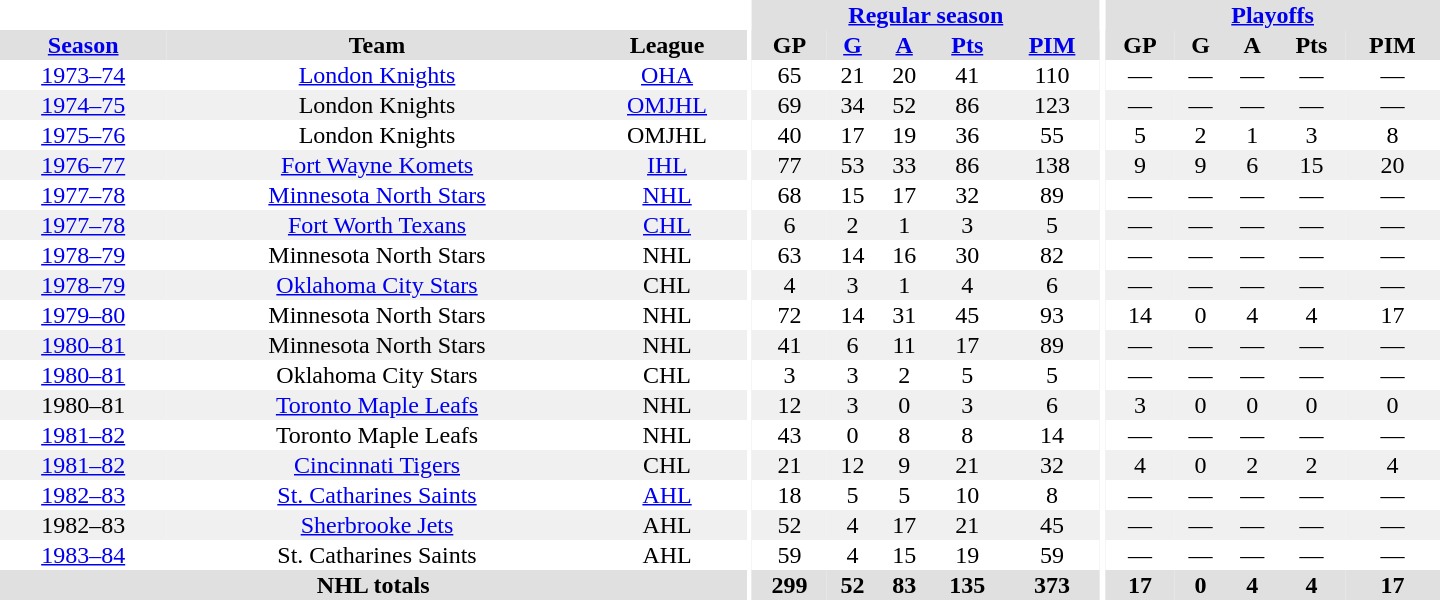<table border="0" cellpadding="1" cellspacing="0" style="text-align:center; width:60em">
<tr bgcolor="#e0e0e0">
<th colspan="3" bgcolor="#ffffff"></th>
<th rowspan="100" bgcolor="#ffffff"></th>
<th colspan="5"><a href='#'>Regular season</a></th>
<th rowspan="100" bgcolor="#ffffff"></th>
<th colspan="5"><a href='#'>Playoffs</a></th>
</tr>
<tr bgcolor="#e0e0e0">
<th><a href='#'>Season</a></th>
<th>Team</th>
<th>League</th>
<th>GP</th>
<th><a href='#'>G</a></th>
<th><a href='#'>A</a></th>
<th><a href='#'>Pts</a></th>
<th><a href='#'>PIM</a></th>
<th>GP</th>
<th>G</th>
<th>A</th>
<th>Pts</th>
<th>PIM</th>
</tr>
<tr>
<td><a href='#'>1973–74</a></td>
<td><a href='#'>London Knights</a></td>
<td><a href='#'>OHA</a></td>
<td>65</td>
<td>21</td>
<td>20</td>
<td>41</td>
<td>110</td>
<td>—</td>
<td>—</td>
<td>—</td>
<td>—</td>
<td>—</td>
</tr>
<tr bgcolor="#f0f0f0">
<td><a href='#'>1974–75</a></td>
<td>London Knights</td>
<td><a href='#'>OMJHL</a></td>
<td>69</td>
<td>34</td>
<td>52</td>
<td>86</td>
<td>123</td>
<td>—</td>
<td>—</td>
<td>—</td>
<td>—</td>
<td>—</td>
</tr>
<tr>
<td><a href='#'>1975–76</a></td>
<td>London Knights</td>
<td>OMJHL</td>
<td>40</td>
<td>17</td>
<td>19</td>
<td>36</td>
<td>55</td>
<td>5</td>
<td>2</td>
<td>1</td>
<td>3</td>
<td>8</td>
</tr>
<tr bgcolor="#f0f0f0">
<td><a href='#'>1976–77</a></td>
<td><a href='#'>Fort Wayne Komets</a></td>
<td><a href='#'>IHL</a></td>
<td>77</td>
<td>53</td>
<td>33</td>
<td>86</td>
<td>138</td>
<td>9</td>
<td>9</td>
<td>6</td>
<td>15</td>
<td>20</td>
</tr>
<tr>
<td><a href='#'>1977–78</a></td>
<td><a href='#'>Minnesota North Stars</a></td>
<td><a href='#'>NHL</a></td>
<td>68</td>
<td>15</td>
<td>17</td>
<td>32</td>
<td>89</td>
<td>—</td>
<td>—</td>
<td>—</td>
<td>—</td>
<td>—</td>
</tr>
<tr bgcolor="#f0f0f0">
<td><a href='#'>1977–78</a></td>
<td><a href='#'>Fort Worth Texans</a></td>
<td><a href='#'>CHL</a></td>
<td>6</td>
<td>2</td>
<td>1</td>
<td>3</td>
<td>5</td>
<td>—</td>
<td>—</td>
<td>—</td>
<td>—</td>
<td>—</td>
</tr>
<tr>
<td><a href='#'>1978–79</a></td>
<td>Minnesota North Stars</td>
<td>NHL</td>
<td>63</td>
<td>14</td>
<td>16</td>
<td>30</td>
<td>82</td>
<td>—</td>
<td>—</td>
<td>—</td>
<td>—</td>
<td>—</td>
</tr>
<tr bgcolor="#f0f0f0">
<td><a href='#'>1978–79</a></td>
<td><a href='#'>Oklahoma City Stars</a></td>
<td>CHL</td>
<td>4</td>
<td>3</td>
<td>1</td>
<td>4</td>
<td>6</td>
<td>—</td>
<td>—</td>
<td>—</td>
<td>—</td>
<td>—</td>
</tr>
<tr>
<td><a href='#'>1979–80</a></td>
<td>Minnesota North Stars</td>
<td>NHL</td>
<td>72</td>
<td>14</td>
<td>31</td>
<td>45</td>
<td>93</td>
<td>14</td>
<td>0</td>
<td>4</td>
<td>4</td>
<td>17</td>
</tr>
<tr bgcolor="#f0f0f0">
<td><a href='#'>1980–81</a></td>
<td>Minnesota North Stars</td>
<td>NHL</td>
<td>41</td>
<td>6</td>
<td>11</td>
<td>17</td>
<td>89</td>
<td>—</td>
<td>—</td>
<td>—</td>
<td>—</td>
<td>—</td>
</tr>
<tr>
<td><a href='#'>1980–81</a></td>
<td>Oklahoma City Stars</td>
<td>CHL</td>
<td>3</td>
<td>3</td>
<td>2</td>
<td>5</td>
<td>5</td>
<td>—</td>
<td>—</td>
<td>—</td>
<td>—</td>
<td>—</td>
</tr>
<tr bgcolor="#f0f0f0">
<td>1980–81</td>
<td><a href='#'>Toronto Maple Leafs</a></td>
<td>NHL</td>
<td>12</td>
<td>3</td>
<td>0</td>
<td>3</td>
<td>6</td>
<td>3</td>
<td>0</td>
<td>0</td>
<td>0</td>
<td>0</td>
</tr>
<tr>
<td><a href='#'>1981–82</a></td>
<td>Toronto Maple Leafs</td>
<td>NHL</td>
<td>43</td>
<td>0</td>
<td>8</td>
<td>8</td>
<td>14</td>
<td>—</td>
<td>—</td>
<td>—</td>
<td>—</td>
<td>—</td>
</tr>
<tr bgcolor="#f0f0f0">
<td><a href='#'>1981–82</a></td>
<td><a href='#'>Cincinnati Tigers</a></td>
<td>CHL</td>
<td>21</td>
<td>12</td>
<td>9</td>
<td>21</td>
<td>32</td>
<td>4</td>
<td>0</td>
<td>2</td>
<td>2</td>
<td>4</td>
</tr>
<tr>
<td><a href='#'>1982–83</a></td>
<td><a href='#'>St. Catharines Saints</a></td>
<td><a href='#'>AHL</a></td>
<td>18</td>
<td>5</td>
<td>5</td>
<td>10</td>
<td>8</td>
<td>—</td>
<td>—</td>
<td>—</td>
<td>—</td>
<td>—</td>
</tr>
<tr bgcolor="#f0f0f0">
<td>1982–83</td>
<td><a href='#'>Sherbrooke Jets</a></td>
<td>AHL</td>
<td>52</td>
<td>4</td>
<td>17</td>
<td>21</td>
<td>45</td>
<td>—</td>
<td>—</td>
<td>—</td>
<td>—</td>
<td>—</td>
</tr>
<tr>
<td><a href='#'>1983–84</a></td>
<td>St. Catharines Saints</td>
<td>AHL</td>
<td>59</td>
<td>4</td>
<td>15</td>
<td>19</td>
<td>59</td>
<td>—</td>
<td>—</td>
<td>—</td>
<td>—</td>
<td>—</td>
</tr>
<tr bgcolor="#e0e0e0">
<th colspan="3">NHL totals</th>
<th>299</th>
<th>52</th>
<th>83</th>
<th>135</th>
<th>373</th>
<th>17</th>
<th>0</th>
<th>4</th>
<th>4</th>
<th>17</th>
</tr>
</table>
